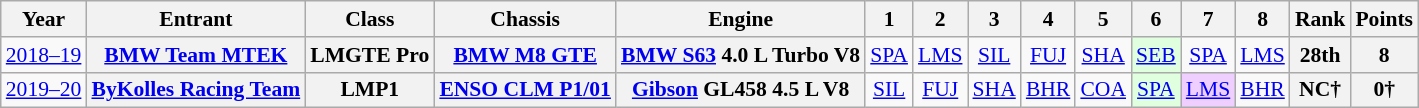<table class="wikitable" style="text-align:center; font-size:90%">
<tr>
<th>Year</th>
<th>Entrant</th>
<th>Class</th>
<th>Chassis</th>
<th>Engine</th>
<th>1</th>
<th>2</th>
<th>3</th>
<th>4</th>
<th>5</th>
<th>6</th>
<th>7</th>
<th>8</th>
<th>Rank</th>
<th>Points</th>
</tr>
<tr>
<td><a href='#'>2018–19</a></td>
<th><a href='#'>BMW Team MTEK</a></th>
<th>LMGTE Pro</th>
<th><a href='#'>BMW M8 GTE</a></th>
<th><a href='#'>BMW S63</a> 4.0 L Turbo V8</th>
<td><a href='#'>SPA</a></td>
<td><a href='#'>LMS</a></td>
<td><a href='#'>SIL</a></td>
<td><a href='#'>FUJ</a></td>
<td><a href='#'>SHA</a></td>
<td style="background:#DFFFDF;"><a href='#'>SEB</a><br></td>
<td><a href='#'>SPA</a></td>
<td><a href='#'>LMS</a></td>
<th>28th</th>
<th>8</th>
</tr>
<tr>
<td><a href='#'>2019–20</a></td>
<th><a href='#'>ByKolles Racing Team</a></th>
<th>LMP1</th>
<th><a href='#'>ENSO CLM P1/01</a></th>
<th><a href='#'>Gibson</a> GL458 4.5 L V8</th>
<td><a href='#'>SIL</a></td>
<td><a href='#'>FUJ</a></td>
<td><a href='#'>SHA</a></td>
<td><a href='#'>BHR</a></td>
<td><a href='#'>COA</a></td>
<td style="background:#DFFFDF;"><a href='#'>SPA</a><br></td>
<td style="background:#EFCFFF;"><a href='#'>LMS</a><br></td>
<td><a href='#'>BHR</a></td>
<th>NC†</th>
<th>0†</th>
</tr>
</table>
